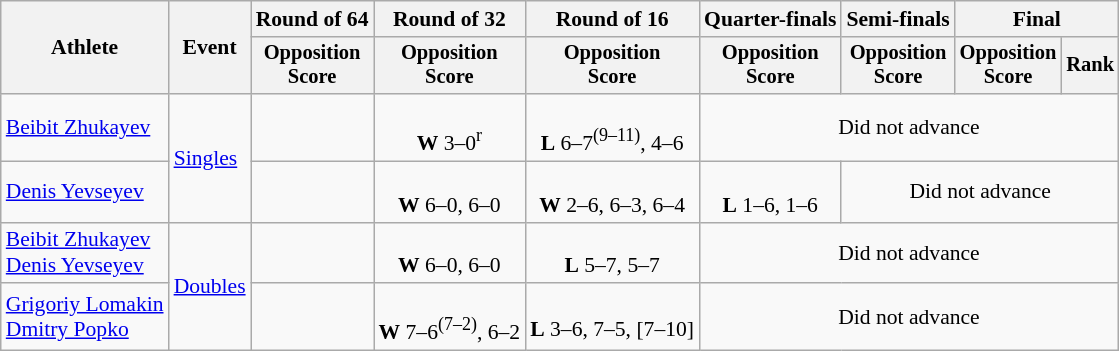<table class=wikitable style="font-size:90%; text-align:center;">
<tr>
<th rowspan="2">Athlete</th>
<th rowspan="2">Event</th>
<th>Round of 64</th>
<th>Round of 32</th>
<th>Round of 16</th>
<th>Quarter-finals</th>
<th>Semi-finals</th>
<th colspan=2>Final</th>
</tr>
<tr style="font-size:95%">
<th>Opposition<br>Score</th>
<th>Opposition<br>Score</th>
<th>Opposition<br>Score</th>
<th>Opposition<br>Score</th>
<th>Opposition<br>Score</th>
<th>Opposition<br>Score</th>
<th>Rank</th>
</tr>
<tr>
<td align=left><a href='#'>Beibit Zhukayev</a></td>
<td align=left rowspan=2><a href='#'>Singles</a></td>
<td></td>
<td><br><strong>W</strong> 3–0<sup>r</sup></td>
<td><br><strong>L</strong> 6–7<sup>(9–11)</sup>, 4–6</td>
<td colspan=4>Did not advance</td>
</tr>
<tr>
<td align=left><a href='#'>Denis Yevseyev</a></td>
<td></td>
<td><br><strong>W</strong> 6–0, 6–0</td>
<td><br><strong>W</strong> 2–6, 6–3, 6–4</td>
<td><br><strong>L</strong> 1–6, 1–6</td>
<td colspan=3>Did not advance</td>
</tr>
<tr>
<td align=left><a href='#'>Beibit Zhukayev</a><br><a href='#'>Denis Yevseyev</a></td>
<td align=left rowspan=2><a href='#'>Doubles</a></td>
<td></td>
<td><br><strong>W</strong> 6–0, 6–0</td>
<td><br><strong>L</strong> 5–7, 5–7</td>
<td colspan=4>Did not advance</td>
</tr>
<tr>
<td align=left><a href='#'>Grigoriy Lomakin</a><br><a href='#'>Dmitry Popko</a></td>
<td></td>
<td><br><strong>W</strong> 7–6<sup>(7–2)</sup>, 6–2</td>
<td><br><strong>L</strong> 3–6, 7–5, [7–10]</td>
<td colspan=4>Did not advance</td>
</tr>
</table>
